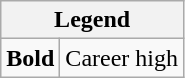<table class="wikitable mw-collapsible mw-collapsed">
<tr>
<th colspan="2">Legend</th>
</tr>
<tr>
<td><strong>Bold</strong></td>
<td>Career high</td>
</tr>
</table>
